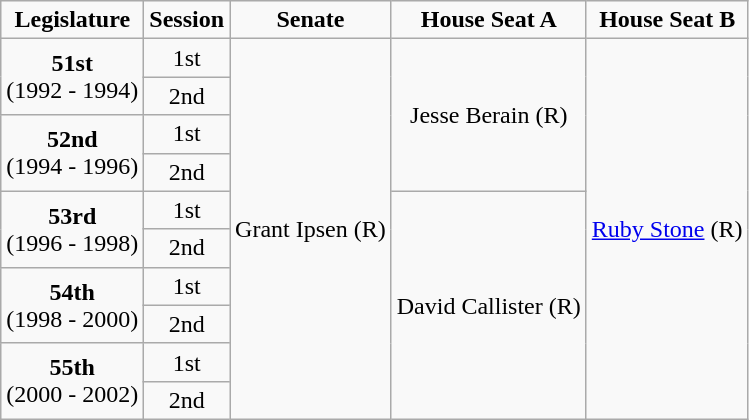<table class=wikitable style="text-align:center">
<tr>
<td><strong>Legislature</strong></td>
<td><strong>Session</strong></td>
<td><strong>Senate</strong></td>
<td><strong>House Seat A</strong></td>
<td><strong>House Seat B</strong></td>
</tr>
<tr>
<td rowspan="2" colspan="1" style="text-align: center;"><strong>51st</strong> <br> (1992 - 1994)</td>
<td>1st</td>
<td rowspan="10" colspan="1" style="text-align: center;" >Grant Ipsen (R)</td>
<td rowspan="4" colspan="1" style="text-align: center;" >Jesse Berain (R)</td>
<td rowspan="10" colspan="1" style="text-align: center;" ><a href='#'>Ruby Stone</a> (R)</td>
</tr>
<tr>
<td>2nd</td>
</tr>
<tr>
<td rowspan="2" colspan="1" style="text-align: center;"><strong>52nd</strong> <br> (1994 - 1996)</td>
<td>1st</td>
</tr>
<tr>
<td>2nd</td>
</tr>
<tr>
<td rowspan="2" colspan="1" style="text-align: center;"><strong>53rd</strong> <br> (1996 - 1998)</td>
<td>1st</td>
<td rowspan="6" colspan="1" style="text-align: center;" >David Callister (R)</td>
</tr>
<tr>
<td>2nd</td>
</tr>
<tr>
<td rowspan="2" colspan="1" style="text-align: center;"><strong>54th</strong> <br> (1998 - 2000)</td>
<td>1st</td>
</tr>
<tr>
<td>2nd</td>
</tr>
<tr>
<td rowspan="2" colspan="1" style="text-align: center;"><strong>55th</strong> <br> (2000 - 2002)</td>
<td>1st</td>
</tr>
<tr>
<td>2nd</td>
</tr>
</table>
